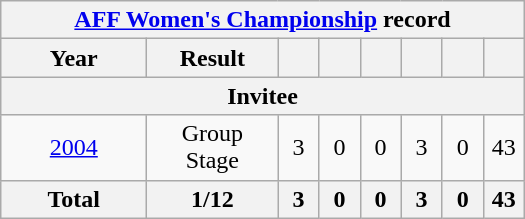<table class="wikitable" style="text-align: center;">
<tr>
<th colspan=9><a href='#'>AFF Women's Championship</a> record</th>
</tr>
<tr>
<th width="90">Year</th>
<th width="80">Result</th>
<th width="20"></th>
<th width="20"></th>
<th width="20"></th>
<th width="20"></th>
<th width="20"></th>
<th width="20"></th>
</tr>
<tr>
<th colspan=8>Invitee</th>
</tr>
<tr>
<td> <a href='#'>2004</a></td>
<td>Group Stage</td>
<td>3</td>
<td>0</td>
<td>0</td>
<td>3</td>
<td>0</td>
<td>43</td>
</tr>
<tr>
<th>Total</th>
<th>1/12</th>
<th>3</th>
<th>0</th>
<th>0</th>
<th>3</th>
<th>0</th>
<th>43</th>
</tr>
</table>
